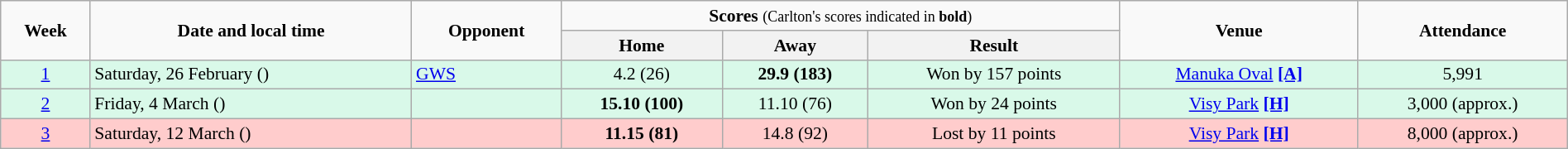<table class="wikitable" style="font-size:90%; text-align:center; width: 100%; margin-left: auto; margin-right: auto;">
<tr>
<td rowspan=2><strong>Week</strong></td>
<td rowspan=2><strong>Date and local time</strong></td>
<td rowspan=2><strong>Opponent</strong></td>
<td colspan=3><strong>Scores</strong> <small>(Carlton's scores indicated in <strong>bold</strong>)</small></td>
<td rowspan=2><strong>Venue</strong></td>
<td rowspan=2><strong>Attendance</strong></td>
</tr>
<tr>
<th>Home</th>
<th>Away</th>
<th>Result</th>
</tr>
<tr style="background:#d9f9e9;">
<td><a href='#'>1</a></td>
<td align=left>Saturday, 26 February ()</td>
<td align=left><a href='#'>GWS</a></td>
<td>4.2 (26)</td>
<td><strong>29.9 (183)</strong></td>
<td>Won by 157 points </td>
<td><a href='#'>Manuka Oval</a> <span></span><a href='#'><strong>[A]</strong></a></td>
<td>5,991</td>
</tr>
<tr style="background:#d9f9e9;">
<td><a href='#'>2</a></td>
<td align=left>Friday, 4 March ()</td>
<td align=left></td>
<td><strong>15.10 (100)</strong></td>
<td>11.10 (76)</td>
<td>Won by 24 points </td>
<td><a href='#'>Visy Park</a> <span></span><a href='#'><strong>[H]</strong></a></td>
<td>3,000 (approx.)</td>
</tr>
<tr style="background:#fcc;">
<td><a href='#'>3</a></td>
<td align=left>Saturday, 12 March ()</td>
<td align=left></td>
<td><strong>11.15 (81)</strong></td>
<td>14.8 (92)</td>
<td>Lost by 11 points </td>
<td><a href='#'>Visy Park</a> <span></span><a href='#'><strong>[H]</strong></a></td>
<td>8,000 (approx.)</td>
</tr>
</table>
